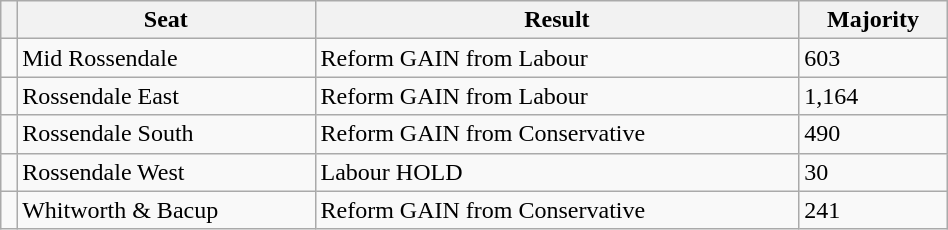<table class="wikitable" style="right; width:50%">
<tr>
<th></th>
<th>Seat</th>
<th>Result</th>
<th>Majority</th>
</tr>
<tr>
<td></td>
<td>Mid Rossendale</td>
<td>Reform GAIN from Labour</td>
<td>603</td>
</tr>
<tr>
<td></td>
<td>Rossendale East</td>
<td>Reform GAIN from Labour</td>
<td>1,164</td>
</tr>
<tr>
<td></td>
<td>Rossendale South</td>
<td>Reform GAIN from Conservative</td>
<td>490</td>
</tr>
<tr>
<td></td>
<td>Rossendale West</td>
<td>Labour HOLD</td>
<td>30</td>
</tr>
<tr>
<td></td>
<td>Whitworth & Bacup</td>
<td>Reform GAIN from Conservative</td>
<td>241</td>
</tr>
</table>
